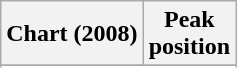<table class="wikitable sortable plainrowheaders" style="text-align:center">
<tr>
<th scope="col">Chart (2008)</th>
<th scope="col">Peak<br> position</th>
</tr>
<tr>
</tr>
<tr>
</tr>
</table>
